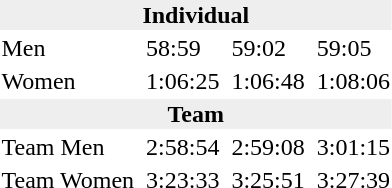<table>
<tr>
<td colspan=7 bgcolor=#eeeeee style=text-align:center;><strong>Individual</strong></td>
</tr>
<tr>
<td>Men</td>
<td></td>
<td>58:59</td>
<td></td>
<td>59:02</td>
<td></td>
<td>59:05</td>
</tr>
<tr>
<td>Women</td>
<td></td>
<td>1:06:25</td>
<td></td>
<td>1:06:48</td>
<td></td>
<td>1:08:06</td>
</tr>
<tr>
<td colspan=7 bgcolor=#eeeeee style=text-align:center;><strong>Team</strong></td>
</tr>
<tr>
<td>Team Men</td>
<td></td>
<td>2:58:54</td>
<td></td>
<td>2:59:08</td>
<td></td>
<td>3:01:15</td>
</tr>
<tr>
<td>Team Women</td>
<td></td>
<td>3:23:33</td>
<td></td>
<td>3:25:51</td>
<td></td>
<td>3:27:39</td>
</tr>
</table>
